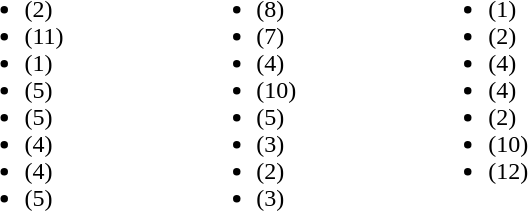<table style="padding: 0em 1em 0em 1em;">
<tr valign="top">
<td width="15%" rowspan="2"><br><ul><li> (2)</li><li> (11)</li><li> (1)</li><li> (5)</li><li> (5)</li><li> (4)</li><li> (4)</li><li> (5)</li></ul></td>
<td width="15%" rowspan="2"><br><ul><li> (8)</li><li> (7)</li><li> (4)</li><li> (10)</li><li> (5)</li><li> (3)</li><li> (2)</li><li> (3)</li></ul></td>
<td width="15%" rowspan="2"><br><ul><li> (1)</li><li> (2)</li><li> (4)</li><li> (4)</li><li> (2)</li><li> (10)</li><li> (12)</li></ul></td>
</tr>
</table>
